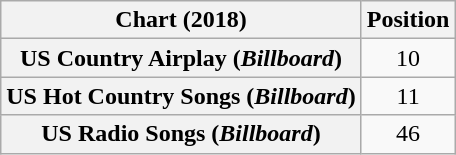<table class="wikitable sortable plainrowheaders" style="text-align:center">
<tr>
<th scope="col">Chart (2018)</th>
<th scope="col">Position</th>
</tr>
<tr>
<th scope="row">US Country Airplay (<em>Billboard</em>)</th>
<td>10</td>
</tr>
<tr>
<th scope="row">US Hot Country Songs (<em>Billboard</em>)</th>
<td>11</td>
</tr>
<tr>
<th scope="row">US Radio Songs (<em>Billboard</em>)</th>
<td>46</td>
</tr>
</table>
